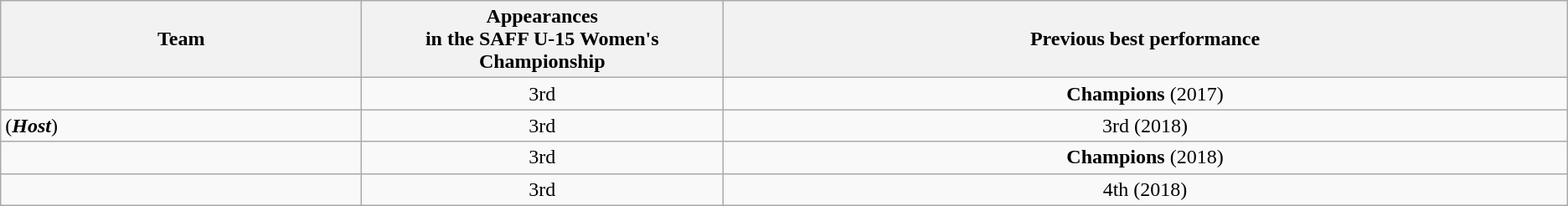<table class="wikitable">
<tr>
<th style="width:16.67%;">Team</th>
<th style="width:16.67%;">Appearances <br> in the SAFF U-15 Women's Championship</th>
<th width=39%>Previous best performance</th>
</tr>
<tr>
<td align="left"></td>
<td align=center>3rd</td>
<td align=center><strong>Champions</strong> (2017)</td>
</tr>
<tr>
<td align="left"> (<strong><em>Host</em></strong>)</td>
<td align=center>3rd</td>
<td align=center>3rd (2018)</td>
</tr>
<tr>
<td align="left"></td>
<td align=center>3rd</td>
<td align=center><strong>Champions</strong> (2018)</td>
</tr>
<tr>
<td align="left"></td>
<td align=center>3rd</td>
<td align=center>4th (2018)</td>
</tr>
</table>
